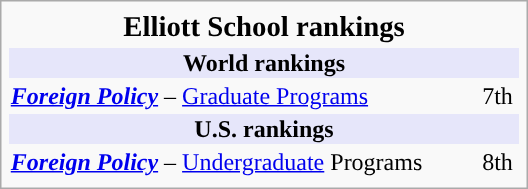<table class="infobox" style="width: 22em;">
<tr>
<th colspan="2" style="font-size: 100%; text-align: center;"><big>Elliott School rankings</big></th>
</tr>
<tr>
<th colspan="2" style="font-size: 100%; text-align: center; background-color:#E6E6FA">World rankings</th>
</tr>
<tr>
<td><strong><em><a href='#'>Foreign Policy</a></em></strong> – <a href='#'>Graduate Programs</a></td>
<td>7th</td>
</tr>
<tr>
<th colspan="2" style="font-size: 100%; text-align: center; background-color:#E6E6FA">U.S. rankings</th>
</tr>
<tr>
<td><strong><em><a href='#'>Foreign Policy</a></em></strong> – <a href='#'>Undergraduate</a> Programs</td>
<td>8th</td>
</tr>
<tr>
</tr>
</table>
